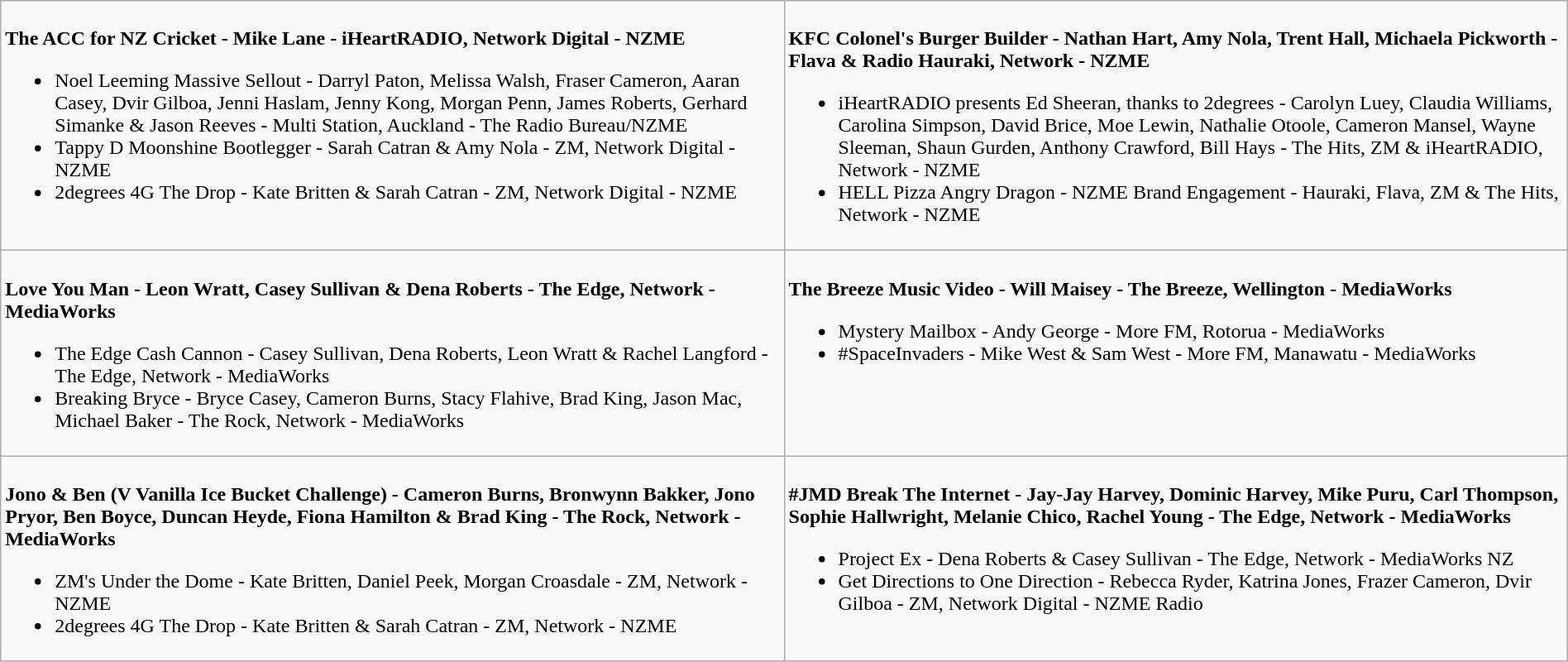<table class=wikitable width="100%">
<tr>
<td valign="top" width="50%"><br>
<strong>The ACC for NZ Cricket - Mike Lane - iHeartRADIO, Network Digital - NZME</strong><ul><li>Noel Leeming Massive Sellout - Darryl Paton, Melissa Walsh, Fraser Cameron, Aaran Casey, Dvir Gilboa, Jenni Haslam, Jenny Kong, Morgan Penn, James Roberts, Gerhard Simanke & Jason Reeves - Multi Station, Auckland - The Radio Bureau/NZME</li><li>Tappy D Moonshine Bootlegger - Sarah Catran & Amy Nola - ZM, Network Digital - NZME</li><li>2degrees 4G The Drop - Kate Britten & Sarah Catran - ZM, Network Digital - NZME</li></ul></td>
<td valign="top"  width="50%"><br>
<strong>KFC Colonel's Burger Builder - Nathan Hart, Amy Nola, Trent Hall, Michaela Pickworth - Flava & Radio Hauraki, Network - NZME</strong><ul><li>iHeartRADIO presents Ed Sheeran, thanks to 2degrees - Carolyn Luey, Claudia Williams, Carolina Simpson, David Brice, Moe Lewin, Nathalie Otoole, Cameron Mansel, Wayne Sleeman, Shaun Gurden, Anthony Crawford, Bill Hays - The Hits, ZM & iHeartRADIO, Network - NZME</li><li>HELL Pizza Angry Dragon - NZME Brand Engagement - Hauraki, Flava, ZM & The Hits, Network - NZME</li></ul></td>
</tr>
<tr>
<td valign="top" width="50%"><br>
<strong>Love You Man - Leon Wratt, Casey Sullivan & Dena Roberts - The Edge, Network - MediaWorks</strong><ul><li>The Edge Cash Cannon - Casey Sullivan, Dena Roberts, Leon Wratt & Rachel Langford - The Edge, Network - MediaWorks</li><li>Breaking Bryce - Bryce Casey, Cameron Burns, Stacy Flahive, Brad King, Jason Mac, Michael Baker - The Rock, Network - MediaWorks</li></ul></td>
<td valign="top"  width="50%"><br>
<strong>The Breeze Music Video - Will Maisey - The Breeze, Wellington - MediaWorks</strong><ul><li>Mystery Mailbox - Andy George - More FM, Rotorua - MediaWorks</li><li>#SpaceInvaders - Mike West & Sam West - More FM, Manawatu - MediaWorks</li></ul></td>
</tr>
<tr>
<td valign="top" width="50%"><br>
<strong>Jono & Ben (V Vanilla Ice Bucket Challenge) - Cameron Burns, Bronwynn Bakker, Jono Pryor, Ben Boyce, Duncan Heyde, Fiona Hamilton & Brad King - The Rock, Network - MediaWorks</strong><ul><li>ZM's Under the Dome - Kate Britten, Daniel Peek, Morgan Croasdale - ZM, Network - NZME</li><li>2degrees 4G The Drop - Kate Britten & Sarah Catran - ZM, Network - NZME</li></ul></td>
<td valign="top"  width="50%"><br>
<strong>#JMD Break The Internet - Jay-Jay Harvey, Dominic Harvey, Mike Puru, Carl Thompson, Sophie Hallwright, Melanie Chico, Rachel Young - The Edge, Network - MediaWorks</strong><ul><li>Project Ex - Dena Roberts & Casey Sullivan - The Edge, Network - MediaWorks NZ</li><li>Get Directions to One Direction - Rebecca Ryder, Katrina Jones, Frazer Cameron, Dvir Gilboa - ZM, Network Digital - NZME Radio</li></ul></td>
</tr>
</table>
